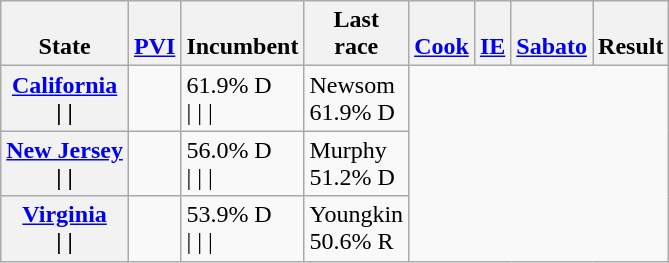<table class="wikitable sortable">
<tr valign=bottom>
<th>State</th>
<th><a href='#'>PVI</a></th>
<th>Incumbent</th>
<th>Last<br>race</th>
<th scope="col"><a href='#'>Cook</a><br></th>
<th><a href='#'>IE</a><br></th>
<th><a href='#'>Sabato</a><br></th>
<th>Result</th>
</tr>
<tr>
<th><a href='#'>California</a><br>|  | </th>
<td><br></td>
<td>61.9% D<br>| 
 | 
| </td>
<td>Newsom<br>61.9% D</td>
</tr>
<tr>
<th><a href='#'>New Jersey</a><br>|  | </th>
<td></td>
<td>56.0% D<br>| 
 | 
| </td>
<td>Murphy<br>51.2% D</td>
</tr>
<tr>
<th><a href='#'>Virginia</a><br>|  | </th>
<td><br></td>
<td>53.9% D<br>| 
 | 
| </td>
<td>Youngkin<br>50.6% R </td>
</tr>
</table>
